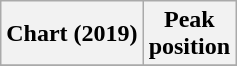<table class="wikitable sortable plainrowheaders" style="text-align:center">
<tr>
<th scope="col">Chart (2019)</th>
<th scope="col">Peak<br>position</th>
</tr>
<tr>
</tr>
</table>
